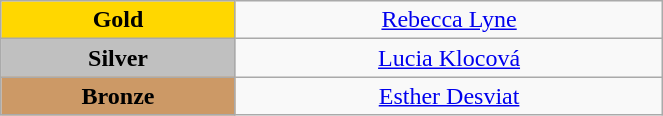<table class="wikitable" style="text-align:center; " width="35%">
<tr>
<td bgcolor="gold"><strong>Gold</strong></td>
<td><a href='#'>Rebecca Lyne</a><br>  <small><em></em></small></td>
</tr>
<tr>
<td bgcolor="silver"><strong>Silver</strong></td>
<td><a href='#'>Lucia Klocová</a><br>  <small><em></em></small></td>
</tr>
<tr>
<td bgcolor="CC9966"><strong>Bronze</strong></td>
<td><a href='#'>Esther Desviat</a><br>  <small><em></em></small></td>
</tr>
</table>
